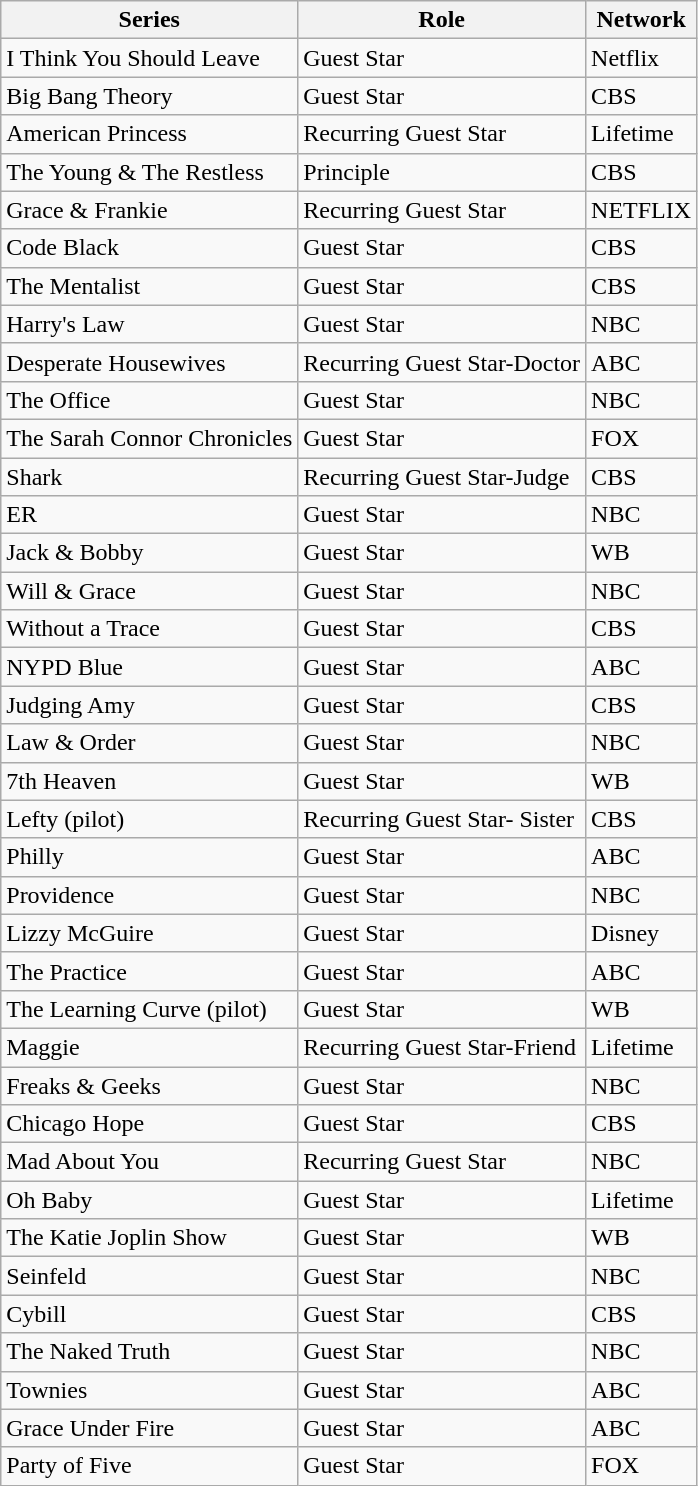<table class="wikitable">
<tr>
<th>Series</th>
<th>Role</th>
<th>Network</th>
</tr>
<tr>
<td>I Think You Should Leave</td>
<td>Guest Star</td>
<td>Netflix</td>
</tr>
<tr>
<td>Big Bang Theory</td>
<td>Guest Star</td>
<td>CBS</td>
</tr>
<tr>
<td>American Princess</td>
<td>Recurring Guest Star</td>
<td>Lifetime</td>
</tr>
<tr>
<td>The Young & The Restless</td>
<td>Principle</td>
<td>CBS</td>
</tr>
<tr>
<td>Grace & Frankie</td>
<td>Recurring Guest Star</td>
<td>NETFLIX</td>
</tr>
<tr>
<td>Code Black</td>
<td>Guest Star</td>
<td>CBS</td>
</tr>
<tr>
<td>The Mentalist</td>
<td>Guest Star</td>
<td>CBS</td>
</tr>
<tr>
<td>Harry's Law</td>
<td>Guest Star</td>
<td>NBC</td>
</tr>
<tr>
<td>Desperate Housewives</td>
<td>Recurring Guest Star-Doctor</td>
<td>ABC</td>
</tr>
<tr>
<td>The Office</td>
<td>Guest Star</td>
<td>NBC</td>
</tr>
<tr>
<td>The Sarah Connor Chronicles</td>
<td>Guest Star</td>
<td>FOX</td>
</tr>
<tr>
<td>Shark</td>
<td>Recurring Guest Star-Judge</td>
<td>CBS</td>
</tr>
<tr>
<td>ER</td>
<td>Guest Star</td>
<td>NBC</td>
</tr>
<tr>
<td>Jack & Bobby</td>
<td>Guest Star</td>
<td>WB</td>
</tr>
<tr>
<td>Will & Grace</td>
<td>Guest Star</td>
<td>NBC</td>
</tr>
<tr>
<td>Without a Trace</td>
<td>Guest Star</td>
<td>CBS</td>
</tr>
<tr>
<td>NYPD Blue</td>
<td>Guest Star</td>
<td>ABC</td>
</tr>
<tr>
<td>Judging Amy</td>
<td>Guest Star</td>
<td>CBS</td>
</tr>
<tr>
<td>Law & Order</td>
<td>Guest Star</td>
<td>NBC</td>
</tr>
<tr>
<td>7th Heaven</td>
<td>Guest Star</td>
<td>WB</td>
</tr>
<tr>
<td>Lefty (pilot)</td>
<td>Recurring Guest Star- Sister</td>
<td>CBS</td>
</tr>
<tr>
<td>Philly</td>
<td>Guest Star</td>
<td>ABC</td>
</tr>
<tr>
<td>Providence</td>
<td>Guest Star</td>
<td>NBC</td>
</tr>
<tr>
<td>Lizzy McGuire</td>
<td>Guest Star</td>
<td>Disney</td>
</tr>
<tr>
<td>The Practice</td>
<td>Guest Star</td>
<td>ABC</td>
</tr>
<tr>
<td>The Learning Curve (pilot)</td>
<td>Guest Star</td>
<td>WB</td>
</tr>
<tr>
<td>Maggie</td>
<td>Recurring Guest Star-Friend</td>
<td>Lifetime</td>
</tr>
<tr>
<td>Freaks & Geeks</td>
<td>Guest Star</td>
<td>NBC</td>
</tr>
<tr>
<td>Chicago Hope</td>
<td>Guest Star</td>
<td>CBS</td>
</tr>
<tr>
<td>Mad About You</td>
<td>Recurring Guest Star</td>
<td>NBC</td>
</tr>
<tr>
<td>Oh Baby</td>
<td>Guest Star</td>
<td>Lifetime</td>
</tr>
<tr>
<td>The Katie Joplin Show</td>
<td>Guest Star</td>
<td>WB</td>
</tr>
<tr>
<td>Seinfeld</td>
<td>Guest Star</td>
<td>NBC</td>
</tr>
<tr>
<td>Cybill</td>
<td>Guest Star</td>
<td>CBS</td>
</tr>
<tr>
<td>The Naked Truth</td>
<td>Guest Star</td>
<td>NBC</td>
</tr>
<tr>
<td>Townies</td>
<td>Guest Star</td>
<td>ABC</td>
</tr>
<tr>
<td>Grace Under Fire</td>
<td>Guest Star</td>
<td>ABC</td>
</tr>
<tr>
<td>Party of Five</td>
<td>Guest Star</td>
<td>FOX</td>
</tr>
</table>
